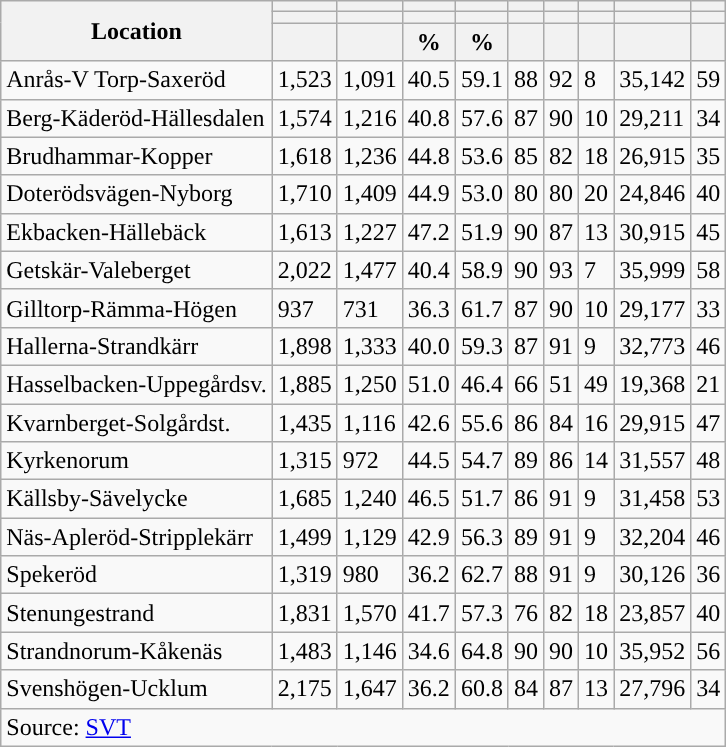<table role="presentation" class="wikitable sortable mw-collapsible">
<tr>
<th rowspan="3">Location</th>
<th></th>
<th></th>
<th></th>
<th></th>
<th></th>
<th></th>
<th></th>
<th></th>
<th></th>
</tr>
<tr>
<th></th>
<th></th>
<th style="background:"></th>
<th style="background:"></th>
<th></th>
<th></th>
<th></th>
<th></th>
<th></th>
</tr>
<tr>
<th data-sort-type="number"></th>
<th data-sort-type="number"></th>
<th data-sort-type="number">%</th>
<th data-sort-type="number">%</th>
<th data-sort-type="number"></th>
<th data-sort-type="number"></th>
<th data-sort-type="number"></th>
<th data-sort-type="number"></th>
<th data-sort-type="number"></th>
</tr>
<tr>
<td align="left">Anrås-V Torp-Saxeröd</td>
<td>1,523</td>
<td>1,091</td>
<td>40.5</td>
<td>59.1</td>
<td>88</td>
<td>92</td>
<td>8</td>
<td>35,142</td>
<td>59</td>
</tr>
<tr>
<td align="left">Berg-Käderöd-Hällesdalen</td>
<td>1,574</td>
<td>1,216</td>
<td>40.8</td>
<td>57.6</td>
<td>87</td>
<td>90</td>
<td>10</td>
<td>29,211</td>
<td>34</td>
</tr>
<tr>
<td align="left">Brudhammar-Kopper</td>
<td>1,618</td>
<td>1,236</td>
<td>44.8</td>
<td>53.6</td>
<td>85</td>
<td>82</td>
<td>18</td>
<td>26,915</td>
<td>35</td>
</tr>
<tr>
<td align="left">Doterödsvägen-Nyborg</td>
<td>1,710</td>
<td>1,409</td>
<td>44.9</td>
<td>53.0</td>
<td>80</td>
<td>80</td>
<td>20</td>
<td>24,846</td>
<td>40</td>
</tr>
<tr>
<td align="left">Ekbacken-Hällebäck</td>
<td>1,613</td>
<td>1,227</td>
<td>47.2</td>
<td>51.9</td>
<td>90</td>
<td>87</td>
<td>13</td>
<td>30,915</td>
<td>45</td>
</tr>
<tr>
<td align="left">Getskär-Valeberget</td>
<td>2,022</td>
<td>1,477</td>
<td>40.4</td>
<td>58.9</td>
<td>90</td>
<td>93</td>
<td>7</td>
<td>35,999</td>
<td>58</td>
</tr>
<tr>
<td align="left">Gilltorp-Rämma-Högen</td>
<td>937</td>
<td>731</td>
<td>36.3</td>
<td>61.7</td>
<td>87</td>
<td>90</td>
<td>10</td>
<td>29,177</td>
<td>33</td>
</tr>
<tr>
<td align="left">Hallerna-Strandkärr</td>
<td>1,898</td>
<td>1,333</td>
<td>40.0</td>
<td>59.3</td>
<td>87</td>
<td>91</td>
<td>9</td>
<td>32,773</td>
<td>46</td>
</tr>
<tr>
<td align="left">Hasselbacken-Uppegårdsv.</td>
<td>1,885</td>
<td>1,250</td>
<td>51.0</td>
<td>46.4</td>
<td>66</td>
<td>51</td>
<td>49</td>
<td>19,368</td>
<td>21</td>
</tr>
<tr>
<td align="left">Kvarnberget-Solgårdst.</td>
<td>1,435</td>
<td>1,116</td>
<td>42.6</td>
<td>55.6</td>
<td>86</td>
<td>84</td>
<td>16</td>
<td>29,915</td>
<td>47</td>
</tr>
<tr>
<td align="left">Kyrkenorum</td>
<td>1,315</td>
<td>972</td>
<td>44.5</td>
<td>54.7</td>
<td>89</td>
<td>86</td>
<td>14</td>
<td>31,557</td>
<td>48</td>
</tr>
<tr>
<td align="left">Källsby-Sävelycke</td>
<td>1,685</td>
<td>1,240</td>
<td>46.5</td>
<td>51.7</td>
<td>86</td>
<td>91</td>
<td>9</td>
<td>31,458</td>
<td>53</td>
</tr>
<tr>
<td align="left">Näs-Apleröd-Stripplekärr</td>
<td>1,499</td>
<td>1,129</td>
<td>42.9</td>
<td>56.3</td>
<td>89</td>
<td>91</td>
<td>9</td>
<td>32,204</td>
<td>46</td>
</tr>
<tr>
<td align="left">Spekeröd</td>
<td>1,319</td>
<td>980</td>
<td>36.2</td>
<td>62.7</td>
<td>88</td>
<td>91</td>
<td>9</td>
<td>30,126</td>
<td>36</td>
</tr>
<tr>
<td align="left">Stenungestrand</td>
<td>1,831</td>
<td>1,570</td>
<td>41.7</td>
<td>57.3</td>
<td>76</td>
<td>82</td>
<td>18</td>
<td>23,857</td>
<td>40</td>
</tr>
<tr>
<td align="left">Strandnorum-Kåkenäs</td>
<td>1,483</td>
<td>1,146</td>
<td>34.6</td>
<td>64.8</td>
<td>90</td>
<td>90</td>
<td>10</td>
<td>35,952</td>
<td>56</td>
</tr>
<tr>
<td align="left">Svenshögen-Ucklum</td>
<td>2,175</td>
<td>1,647</td>
<td>36.2</td>
<td>60.8</td>
<td>84</td>
<td>87</td>
<td>13</td>
<td>27,796</td>
<td>34</td>
</tr>
<tr>
<td colspan="10" align="left">Source: <a href='#'>SVT</a></td>
</tr>
</table>
